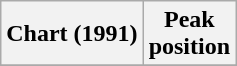<table class="wikitable plainrowheaders" style="text-align:center;">
<tr>
<th>Chart (1991)</th>
<th>Peak<br>position</th>
</tr>
<tr>
</tr>
</table>
